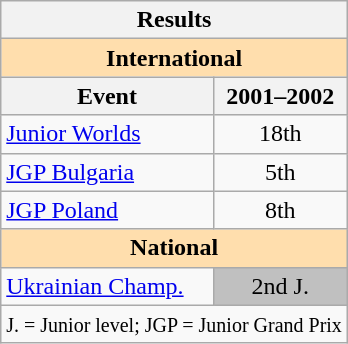<table class="wikitable" style="text-align:center">
<tr>
<th colspan=2 align=center><strong>Results</strong></th>
</tr>
<tr>
<th style="background-color: #ffdead; " colspan=2 align=center><strong>International</strong></th>
</tr>
<tr>
<th>Event</th>
<th>2001–2002</th>
</tr>
<tr>
<td align=left><a href='#'>Junior Worlds</a></td>
<td>18th</td>
</tr>
<tr>
<td align=left><a href='#'>JGP Bulgaria</a></td>
<td>5th</td>
</tr>
<tr>
<td align=left><a href='#'>JGP Poland</a></td>
<td>8th</td>
</tr>
<tr>
<th style="background-color: #ffdead; " colspan=2 align=center><strong>National</strong></th>
</tr>
<tr>
<td align=left><a href='#'>Ukrainian Champ.</a></td>
<td bgcolor=silver>2nd J.</td>
</tr>
<tr>
<td colspan=2 align=center><small> J. = Junior level; JGP = Junior Grand Prix </small></td>
</tr>
</table>
